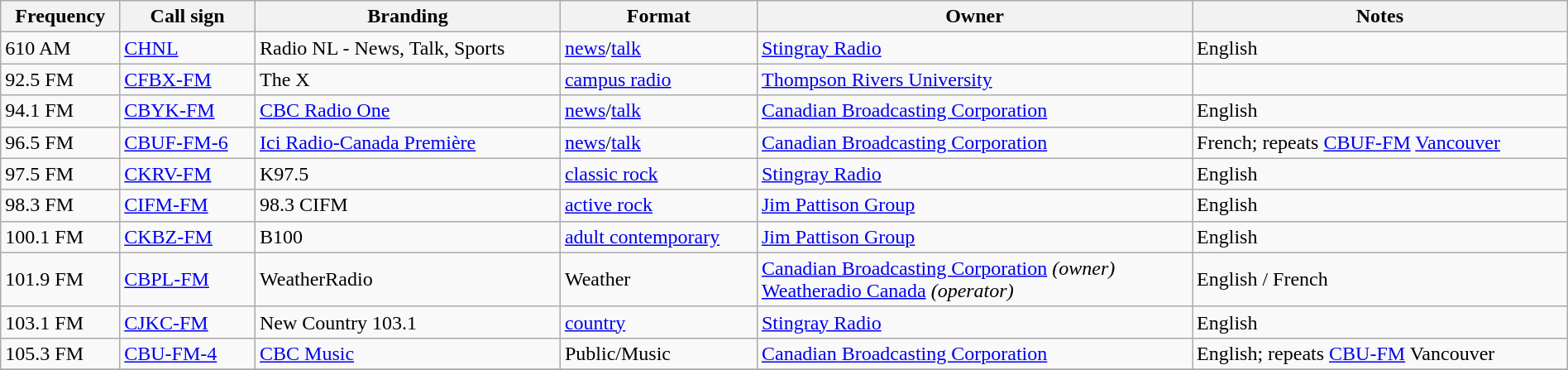<table class="wikitable sortable"  width="100%">
<tr>
<th>Frequency</th>
<th>Call sign</th>
<th>Branding</th>
<th>Format</th>
<th>Owner</th>
<th>Notes</th>
</tr>
<tr>
<td>610 AM</td>
<td><a href='#'>CHNL</a></td>
<td>Radio NL - News, Talk, Sports</td>
<td><a href='#'>news</a>/<a href='#'>talk</a></td>
<td><a href='#'>Stingray Radio</a></td>
<td>English</td>
</tr>
<tr>
<td>92.5 FM</td>
<td><a href='#'>CFBX-FM</a></td>
<td>The X</td>
<td><a href='#'>campus radio</a></td>
<td><a href='#'>Thompson Rivers University</a></td>
<td></td>
</tr>
<tr>
<td>94.1 FM</td>
<td><a href='#'>CBYK-FM</a></td>
<td><a href='#'>CBC Radio One</a></td>
<td><a href='#'>news</a>/<a href='#'>talk</a></td>
<td><a href='#'>Canadian Broadcasting Corporation</a></td>
<td>English</td>
</tr>
<tr>
<td>96.5 FM</td>
<td><a href='#'>CBUF-FM-6</a></td>
<td><a href='#'>Ici Radio-Canada Première</a></td>
<td><a href='#'>news</a>/<a href='#'>talk</a></td>
<td><a href='#'>Canadian Broadcasting Corporation</a></td>
<td>French; repeats <a href='#'>CBUF-FM</a> <a href='#'>Vancouver</a></td>
</tr>
<tr>
<td>97.5 FM</td>
<td><a href='#'>CKRV-FM</a></td>
<td>K97.5</td>
<td><a href='#'>classic rock</a></td>
<td><a href='#'>Stingray Radio</a></td>
<td>English</td>
</tr>
<tr>
<td>98.3 FM</td>
<td><a href='#'>CIFM-FM</a></td>
<td>98.3 CIFM</td>
<td><a href='#'>active rock</a></td>
<td><a href='#'>Jim Pattison Group</a></td>
<td>English</td>
</tr>
<tr>
<td>100.1 FM</td>
<td><a href='#'>CKBZ-FM</a></td>
<td>B100</td>
<td><a href='#'>adult contemporary</a></td>
<td><a href='#'>Jim Pattison Group</a></td>
<td>English</td>
</tr>
<tr>
<td>101.9 FM</td>
<td><a href='#'>CBPL-FM</a></td>
<td>WeatherRadio</td>
<td>Weather</td>
<td><a href='#'>Canadian Broadcasting Corporation</a> <em>(owner)</em><br><a href='#'>Weatheradio Canada</a> <em>(operator)</em></td>
<td>English / French</td>
</tr>
<tr>
<td>103.1 FM</td>
<td><a href='#'>CJKC-FM</a></td>
<td>New Country 103.1</td>
<td><a href='#'>country</a></td>
<td><a href='#'>Stingray Radio</a></td>
<td>English</td>
</tr>
<tr>
<td>105.3 FM</td>
<td><a href='#'>CBU-FM-4</a></td>
<td><a href='#'>CBC Music</a></td>
<td>Public/Music</td>
<td><a href='#'>Canadian Broadcasting Corporation</a></td>
<td>English; repeats <a href='#'>CBU-FM</a> Vancouver</td>
</tr>
<tr>
</tr>
</table>
